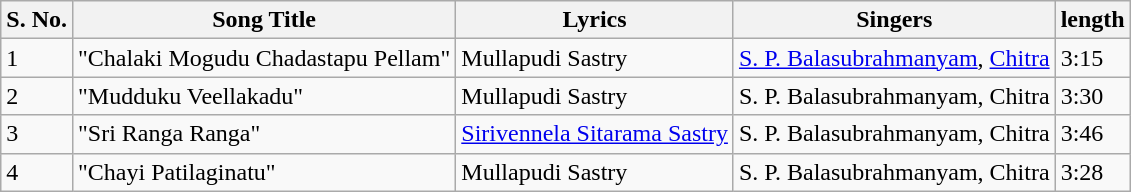<table class="wikitable">
<tr>
<th>S. No.</th>
<th>Song Title</th>
<th>Lyrics</th>
<th>Singers</th>
<th>length</th>
</tr>
<tr>
<td>1</td>
<td>"Chalaki Mogudu Chadastapu Pellam"</td>
<td>Mullapudi Sastry</td>
<td><a href='#'>S. P. Balasubrahmanyam</a>, <a href='#'>Chitra</a></td>
<td>3:15</td>
</tr>
<tr>
<td>2</td>
<td>"Mudduku Veellakadu"</td>
<td>Mullapudi Sastry</td>
<td>S. P. Balasubrahmanyam, Chitra</td>
<td>3:30</td>
</tr>
<tr>
<td>3</td>
<td>"Sri Ranga Ranga"</td>
<td><a href='#'>Sirivennela Sitarama Sastry</a></td>
<td>S. P. Balasubrahmanyam, Chitra</td>
<td>3:46</td>
</tr>
<tr>
<td>4</td>
<td>"Chayi Patilaginatu"</td>
<td>Mullapudi Sastry</td>
<td>S. P. Balasubrahmanyam, Chitra</td>
<td>3:28</td>
</tr>
</table>
